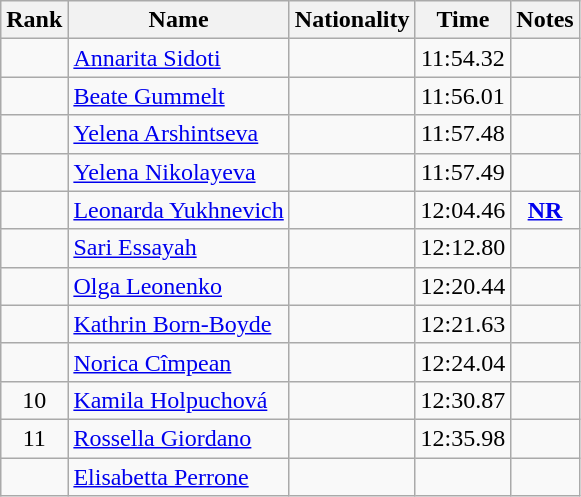<table class="wikitable sortable" style="text-align:center">
<tr>
<th>Rank</th>
<th>Name</th>
<th>Nationality</th>
<th>Time</th>
<th>Notes</th>
</tr>
<tr>
<td></td>
<td align="left"><a href='#'>Annarita Sidoti</a></td>
<td align=left></td>
<td>11:54.32</td>
<td></td>
</tr>
<tr>
<td></td>
<td align="left"><a href='#'>Beate Gummelt</a></td>
<td align=left></td>
<td>11:56.01</td>
<td></td>
</tr>
<tr>
<td></td>
<td align="left"><a href='#'>Yelena Arshintseva</a></td>
<td align=left></td>
<td>11:57.48</td>
<td></td>
</tr>
<tr>
<td></td>
<td align="left"><a href='#'>Yelena Nikolayeva</a></td>
<td align=left></td>
<td>11:57.49</td>
<td></td>
</tr>
<tr>
<td></td>
<td align="left"><a href='#'>Leonarda Yukhnevich</a></td>
<td align=left></td>
<td>12:04.46</td>
<td><strong><a href='#'>NR</a></strong></td>
</tr>
<tr>
<td></td>
<td align="left"><a href='#'>Sari Essayah</a></td>
<td align=left></td>
<td>12:12.80</td>
<td></td>
</tr>
<tr>
<td></td>
<td align="left"><a href='#'>Olga Leonenko</a></td>
<td align=left></td>
<td>12:20.44</td>
<td></td>
</tr>
<tr>
<td></td>
<td align="left"><a href='#'>Kathrin Born-Boyde</a></td>
<td align=left></td>
<td>12:21.63</td>
<td></td>
</tr>
<tr>
<td></td>
<td align="left"><a href='#'>Norica Cîmpean</a></td>
<td align=left></td>
<td>12:24.04</td>
<td></td>
</tr>
<tr>
<td>10</td>
<td align="left"><a href='#'>Kamila Holpuchová</a></td>
<td align=left></td>
<td>12:30.87</td>
<td></td>
</tr>
<tr>
<td>11</td>
<td align="left"><a href='#'>Rossella Giordano</a></td>
<td align=left></td>
<td>12:35.98</td>
<td></td>
</tr>
<tr>
<td></td>
<td align="left"><a href='#'>Elisabetta Perrone</a></td>
<td align=left></td>
<td></td>
<td></td>
</tr>
</table>
